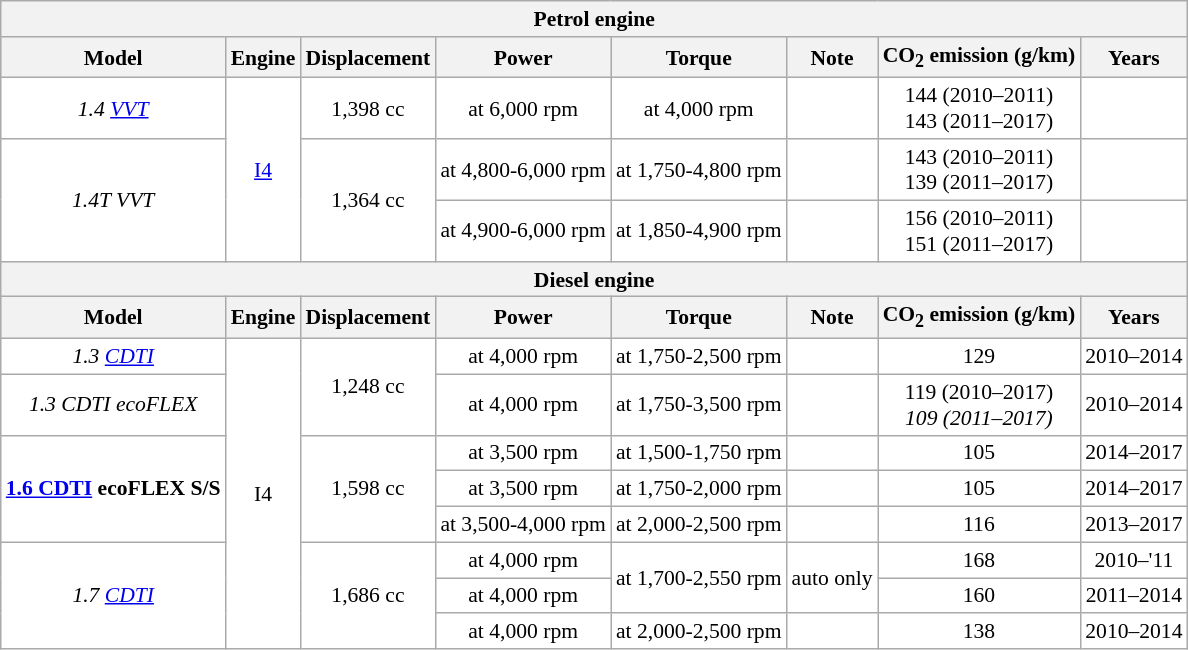<table class="wikitable" style="text-align:center; font-size:90%;">
<tr>
<th colspan=9>Petrol engine</th>
</tr>
<tr style="background:#dcdcdc; text-align:center; vertical-align:middle;">
<th>Model</th>
<th>Engine</th>
<th>Displacement</th>
<th>Power</th>
<th>Torque</th>
<th>Note</th>
<th>CO<sub>2</sub> emission (g/km)</th>
<th>Years</th>
</tr>
<tr style="background:#fff;">
<td><em>1.4 <a href='#'>VVT</a></em></td>
<td rowspan = "3"><a href='#'>I4</a></td>
<td rowspan = "1">1,398 cc</td>
<td> at 6,000 rpm</td>
<td> at 4,000 rpm</td>
<td></td>
<td>144 (2010–2011)<br>143 (2011–2017)</td>
<td></td>
</tr>
<tr style="background:#fff;">
<td rowspan = "2"><em>1.4T VVT</em></td>
<td rowspan = "2">1,364 cc</td>
<td> at 4,800-6,000 rpm</td>
<td> at 1,750-4,800 rpm</td>
<td></td>
<td>143 (2010–2011)<br>139 (2011–2017)</td>
<td></td>
</tr>
<tr style="background:#fff;">
<td> at 4,900-6,000 rpm</td>
<td>at 1,850-4,900 rpm</td>
<td></td>
<td>156 (2010–2011)<br>151 (2011–2017)</td>
<td></td>
</tr>
<tr>
<th colspan=9>Diesel engine</th>
</tr>
<tr style="background:#dcdcdc; text-align:center; vertical-align:middle;">
<th>Model</th>
<th>Engine</th>
<th>Displacement</th>
<th>Power</th>
<th>Torque</th>
<th>Note</th>
<th>CO<sub>2</sub> emission (g/km)</th>
<th>Years</th>
</tr>
<tr style="background:#fff;">
<td><em>1.3 <a href='#'>CDTI</a></em></td>
<td rowspan = "8">I4</td>
<td rowspan = "2">1,248 cc</td>
<td> at 4,000 rpm</td>
<td> at 1,750-2,500 rpm</td>
<td></td>
<td>129</td>
<td>2010–2014</td>
</tr>
<tr style="background:#fff;">
<td><em>1.3 CDTI ecoFLEX</em></td>
<td> at 4,000 rpm</td>
<td>at 1,750-3,500 rpm</td>
<td></td>
<td>119 (2010–2017)<br><em>109 (2011–2017)</em></td>
<td>2010–2014</td>
</tr>
<tr style="background:#fff;">
<td rowspan = "3"><strong><a href='#'>1.6 CDTI</a> ecoFLEX S/S</strong></td>
<td rowspan = "3">1,598 cc</td>
<td> at 3,500 rpm</td>
<td>at 1,500-1,750 rpm</td>
<td></td>
<td>105</td>
<td>2014–2017</td>
</tr>
<tr style="background:#fff;">
<td> at 3,500 rpm</td>
<td>at 1,750-2,000 rpm</td>
<td></td>
<td>105</td>
<td>2014–2017</td>
</tr>
<tr style="background:#fff;">
<td> at 3,500-4,000 rpm</td>
<td>at 2,000-2,500 rpm</td>
<td></td>
<td>116</td>
<td>2013–2017</td>
</tr>
<tr style="background:#fff;">
<td rowspan = "3"><em>1.7 <a href='#'>CDTI</a></em></td>
<td rowspan = "3">1,686 cc</td>
<td> at 4,000 rpm</td>
<td rowspan="2">at 1,700-2,550 rpm</td>
<td rowspan="2">auto only</td>
<td>168</td>
<td>2010–'11</td>
</tr>
<tr style="background:#fff;">
<td> at 4,000 rpm</td>
<td>160</td>
<td>2011–2014</td>
</tr>
<tr style="background:#fff;">
<td> at 4,000 rpm</td>
<td>at 2,000-2,500 rpm</td>
<td></td>
<td>138</td>
<td>2010–2014</td>
</tr>
</table>
